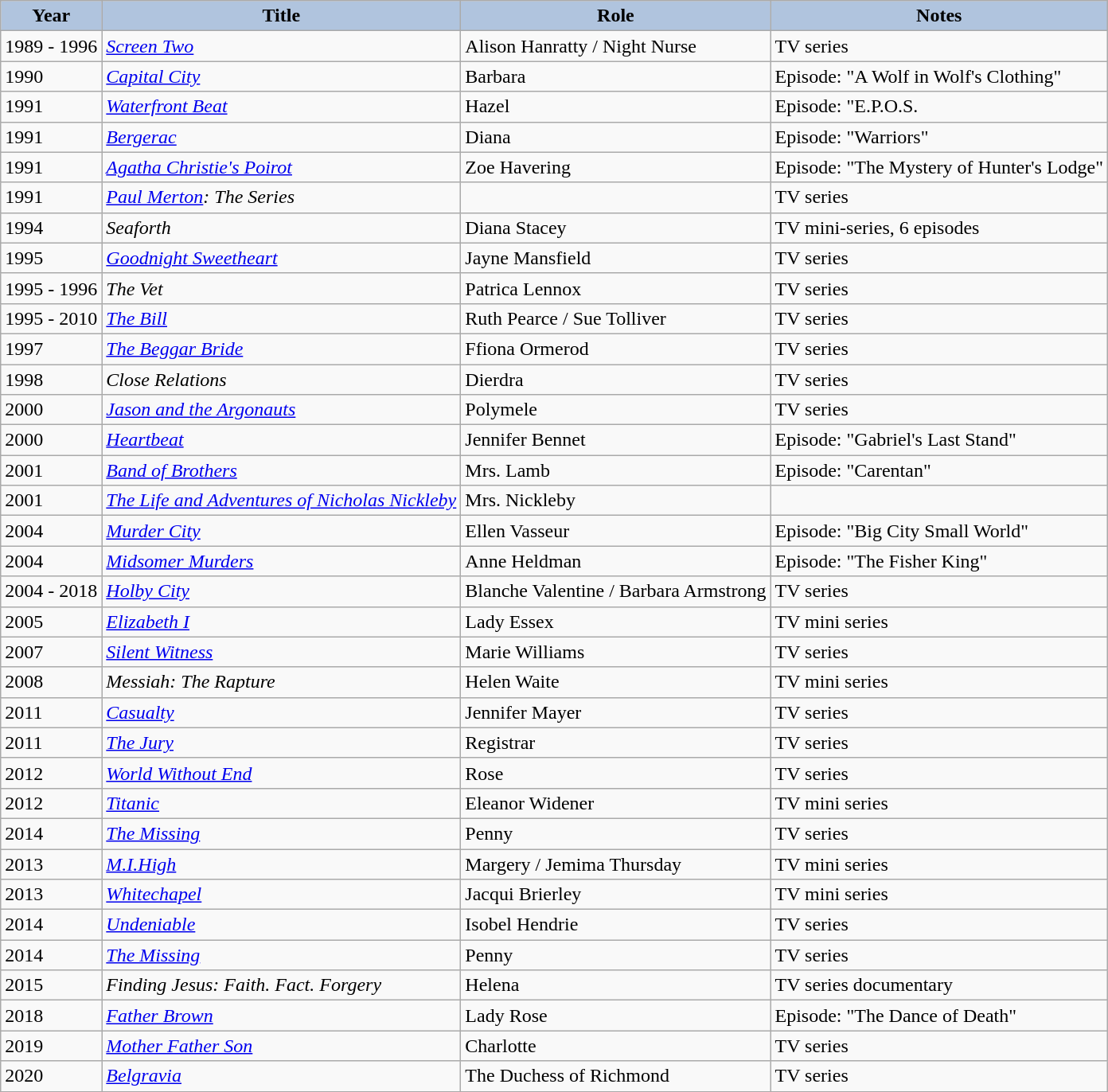<table class="wikitable">
<tr>
<th style="background:#B0C4DE;">Year</th>
<th style="background:#B0C4DE;">Title</th>
<th style="background:#B0C4DE;">Role</th>
<th style="background:#B0C4DE;">Notes</th>
</tr>
<tr>
<td>1989 - 1996</td>
<td><em><a href='#'>Screen Two</a></em></td>
<td>Alison Hanratty / Night Nurse</td>
<td>TV series</td>
</tr>
<tr>
<td>1990</td>
<td><em><a href='#'>Capital City</a></em></td>
<td>Barbara</td>
<td>Episode: "A Wolf in Wolf's Clothing"</td>
</tr>
<tr>
<td>1991</td>
<td><em><a href='#'>Waterfront Beat</a></em></td>
<td>Hazel</td>
<td>Episode: "E.P.O.S.</td>
</tr>
<tr>
<td>1991</td>
<td><em><a href='#'>Bergerac</a></em></td>
<td>Diana</td>
<td>Episode: "Warriors"</td>
</tr>
<tr>
<td>1991</td>
<td><em><a href='#'>Agatha Christie's Poirot</a></em></td>
<td>Zoe Havering</td>
<td>Episode: "The Mystery of Hunter's Lodge"</td>
</tr>
<tr>
<td>1991</td>
<td><em><a href='#'>Paul Merton</a>: The Series</em></td>
<td></td>
<td>TV series</td>
</tr>
<tr>
<td>1994</td>
<td><em>Seaforth</em></td>
<td>Diana Stacey</td>
<td>TV mini-series, 6 episodes</td>
</tr>
<tr>
<td>1995</td>
<td><em><a href='#'>Goodnight Sweetheart</a></em></td>
<td>Jayne Mansfield</td>
<td>TV series</td>
</tr>
<tr>
<td>1995 - 1996</td>
<td><em>The Vet</em></td>
<td>Patrica Lennox</td>
<td>TV series</td>
</tr>
<tr>
<td>1995 - 2010</td>
<td><em><a href='#'>The Bill</a></em></td>
<td>Ruth Pearce  / Sue Tolliver</td>
<td>TV series</td>
</tr>
<tr>
<td>1997</td>
<td><em><a href='#'>The Beggar Bride</a></em></td>
<td>Ffiona Ormerod</td>
<td>TV series</td>
</tr>
<tr>
<td>1998</td>
<td><em>Close Relations</em></td>
<td>Dierdra</td>
<td>TV series</td>
</tr>
<tr>
<td>2000</td>
<td><em><a href='#'>Jason and the Argonauts</a></em></td>
<td>Polymele</td>
<td>TV series</td>
</tr>
<tr>
<td>2000</td>
<td><em><a href='#'>Heartbeat</a></em></td>
<td>Jennifer Bennet</td>
<td>Episode: "Gabriel's Last Stand"</td>
</tr>
<tr>
<td>2001</td>
<td><em><a href='#'>Band of Brothers</a></em></td>
<td>Mrs. Lamb</td>
<td>Episode: "Carentan"</td>
</tr>
<tr>
<td>2001</td>
<td><em><a href='#'>The Life and Adventures of Nicholas Nickleby</a></em></td>
<td>Mrs. Nickleby</td>
<td></td>
</tr>
<tr>
<td>2004</td>
<td><em><a href='#'>Murder City</a></em></td>
<td>Ellen Vasseur</td>
<td>Episode: "Big City Small World"</td>
</tr>
<tr>
<td>2004</td>
<td><em><a href='#'>Midsomer Murders</a></em></td>
<td>Anne Heldman </td>
<td>Episode: "The Fisher King"</td>
</tr>
<tr>
<td>2004 - 2018</td>
<td><em><a href='#'>Holby City</a></em></td>
<td>Blanche Valentine / Barbara Armstrong</td>
<td>TV series</td>
</tr>
<tr>
<td>2005</td>
<td><em><a href='#'>Elizabeth I</a></em></td>
<td>Lady Essex</td>
<td>TV mini series</td>
</tr>
<tr>
<td>2007</td>
<td><em><a href='#'>Silent Witness</a></em></td>
<td>Marie Williams</td>
<td>TV series</td>
</tr>
<tr>
<td>2008</td>
<td><em>Messiah: The Rapture</em></td>
<td>Helen Waite</td>
<td>TV mini series</td>
</tr>
<tr>
<td>2011</td>
<td><em><a href='#'>Casualty</a></em></td>
<td>Jennifer Mayer</td>
<td>TV series</td>
</tr>
<tr>
<td>2011</td>
<td><em><a href='#'>The Jury</a></em></td>
<td>Registrar</td>
<td>TV series</td>
</tr>
<tr>
<td>2012</td>
<td><em><a href='#'>World Without End</a></em></td>
<td>Rose</td>
<td>TV series</td>
</tr>
<tr>
<td>2012</td>
<td><em><a href='#'>Titanic</a></em></td>
<td>Eleanor Widener</td>
<td>TV mini series</td>
</tr>
<tr>
<td>2014</td>
<td><em><a href='#'>The Missing</a></em></td>
<td>Penny</td>
<td>TV series</td>
</tr>
<tr>
<td>2013</td>
<td><em><a href='#'>M.I.High</a></em></td>
<td>Margery / Jemima Thursday</td>
<td>TV mini series</td>
</tr>
<tr>
<td>2013</td>
<td><em><a href='#'>Whitechapel</a></em></td>
<td>Jacqui Brierley</td>
<td>TV mini series</td>
</tr>
<tr>
<td>2014</td>
<td><em><a href='#'>Undeniable</a></em></td>
<td>Isobel Hendrie</td>
<td>TV series</td>
</tr>
<tr>
<td>2014</td>
<td><em><a href='#'>The Missing</a></em></td>
<td>Penny </td>
<td>TV series</td>
</tr>
<tr>
<td>2015</td>
<td><em>Finding Jesus: Faith. Fact. Forgery</em></td>
<td>Helena</td>
<td>TV series documentary</td>
</tr>
<tr>
<td>2018</td>
<td><em><a href='#'>Father Brown</a></em></td>
<td>Lady Rose</td>
<td>Episode: "The Dance of Death"</td>
</tr>
<tr>
<td>2019</td>
<td><em><a href='#'>Mother Father Son</a></em></td>
<td>Charlotte </td>
<td>TV series</td>
</tr>
<tr>
<td>2020</td>
<td><em><a href='#'>Belgravia</a></em></td>
<td>The Duchess of Richmond </td>
<td>TV series</td>
</tr>
<tr>
</tr>
</table>
